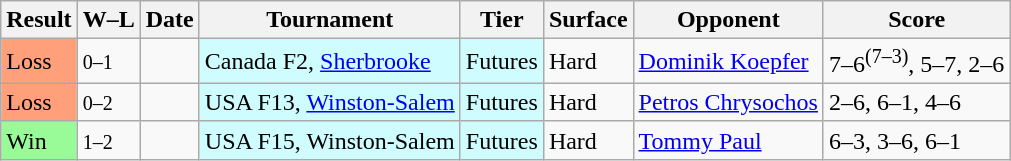<table class="sortable wikitable">
<tr>
<th>Result</th>
<th class="unsortable">W–L</th>
<th>Date</th>
<th>Tournament</th>
<th>Tier</th>
<th>Surface</th>
<th>Opponent</th>
<th class="unsortable">Score</th>
</tr>
<tr>
<td bgcolor=FFA07A>Loss</td>
<td><small>0–1</small></td>
<td></td>
<td style="background:#cffcff;">Canada F2, <a href='#'>Sherbrooke</a></td>
<td style="background:#cffcff;">Futures</td>
<td>Hard</td>
<td> <a href='#'>Dominik Koepfer</a></td>
<td>7–6<sup>(7–3)</sup>, 5–7, 2–6</td>
</tr>
<tr>
<td bgcolor=FFA07A>Loss</td>
<td><small>0–2</small></td>
<td></td>
<td style="background:#cffcff;">USA F13, <a href='#'>Winston-Salem</a></td>
<td style="background:#cffcff;">Futures</td>
<td>Hard</td>
<td> <a href='#'>Petros Chrysochos</a></td>
<td>2–6, 6–1, 4–6</td>
</tr>
<tr>
<td bgcolor=98FB98>Win</td>
<td><small>1–2</small></td>
<td></td>
<td style="background:#cffcff;">USA F15, Winston-Salem</td>
<td style="background:#cffcff;">Futures</td>
<td>Hard</td>
<td> <a href='#'>Tommy Paul</a></td>
<td>6–3, 3–6, 6–1</td>
</tr>
</table>
